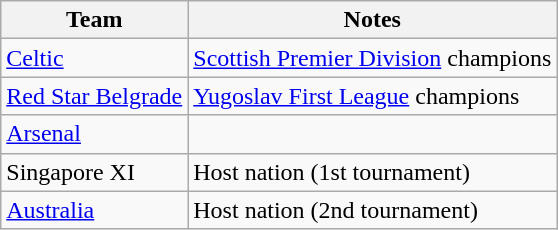<table class="wikitable">
<tr>
<th>Team</th>
<th>Notes</th>
</tr>
<tr>
<td> <a href='#'>Celtic</a></td>
<td><a href='#'>Scottish Premier Division</a> champions</td>
</tr>
<tr>
<td> <a href='#'>Red Star Belgrade</a></td>
<td><a href='#'>Yugoslav First League</a> champions</td>
</tr>
<tr>
<td> <a href='#'>Arsenal</a></td>
<td></td>
</tr>
<tr>
<td> Singapore XI</td>
<td>Host nation (1st tournament)</td>
</tr>
<tr>
<td> <a href='#'>Australia</a></td>
<td>Host nation (2nd tournament)</td>
</tr>
</table>
